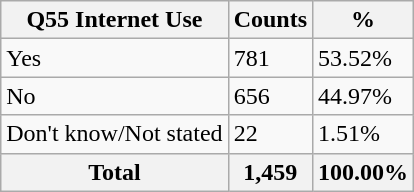<table class="wikitable sortable">
<tr>
<th>Q55 Internet Use</th>
<th>Counts</th>
<th>%</th>
</tr>
<tr>
<td>Yes</td>
<td>781</td>
<td>53.52%</td>
</tr>
<tr>
<td>No</td>
<td>656</td>
<td>44.97%</td>
</tr>
<tr>
<td>Don't know/Not stated</td>
<td>22</td>
<td>1.51%</td>
</tr>
<tr>
<th>Total</th>
<th>1,459</th>
<th>100.00%</th>
</tr>
</table>
